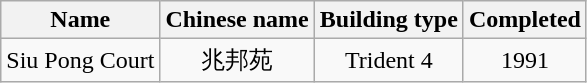<table class="wikitable" style="text-align: center">
<tr>
<th>Name</th>
<th>Chinese name</th>
<th>Building type</th>
<th>Completed</th>
</tr>
<tr>
<td>Siu Pong Court</td>
<td>兆邦苑</td>
<td>Trident 4</td>
<td>1991</td>
</tr>
</table>
